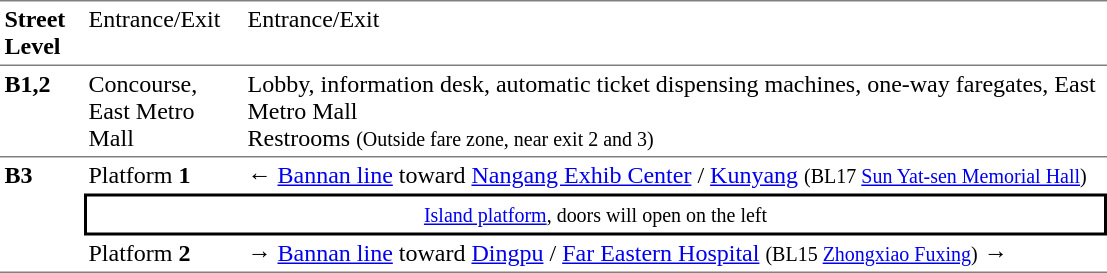<table table border=0 cellspacing=0 cellpadding=3>
<tr>
<td style="border-top:solid 1px gray;border-bottom:solid 1px gray;" width=50 valign=top><strong>Street Level</strong></td>
<td style="border-top:solid 1px gray;border-bottom:solid 1px gray;" width=100 valign=top>Entrance/Exit</td>
<td style="border-top:solid 1px gray;border-bottom:solid 1px gray;" width=570 valign=top>Entrance/Exit</td>
</tr>
<tr>
<td style="border-bottom:solid 1px gray;" width=50 valign=top><strong>B1,2</strong></td>
<td style="border-bottom:solid 1px gray;" width=100 valign=top>Concourse, East Metro Mall</td>
<td style="border-bottom:solid 1px gray;" width=570 valign=top>Lobby, information desk, automatic ticket dispensing machines, one-way faregates, East Metro Mall<br>Restrooms <small>(Outside fare zone, near exit 2 and 3)</small></td>
</tr>
<tr>
<td style="border-bottom:solid 1px gray;" rowspan=3 valign=top><strong>B3</strong></td>
<td>Platform <span><strong>1</strong></span></td>
<td>←  <a href='#'>Bannan line</a> toward <a href='#'>Nangang Exhib Center</a> / <a href='#'>Kunyang</a> <small>(BL17 <a href='#'>Sun Yat-sen Memorial Hall</a>)</small></td>
</tr>
<tr>
<td style="border-top:solid 2px black;border-right:solid 2px black;border-left:solid 2px black;border-bottom:solid 2px black;text-align:center;" colspan=2><small><a href='#'>Island platform</a>, doors will open on the left</small></td>
</tr>
<tr>
<td style="border-bottom:solid 1px gray;">Platform <span><strong>2</strong></span></td>
<td style="border-bottom:solid 1px gray;"><span>→</span>  <a href='#'>Bannan line</a> toward <a href='#'>Dingpu</a> / <a href='#'>Far Eastern Hospital</a> <small>(BL15 <a href='#'>Zhongxiao Fuxing</a>)</small> →</td>
</tr>
</table>
